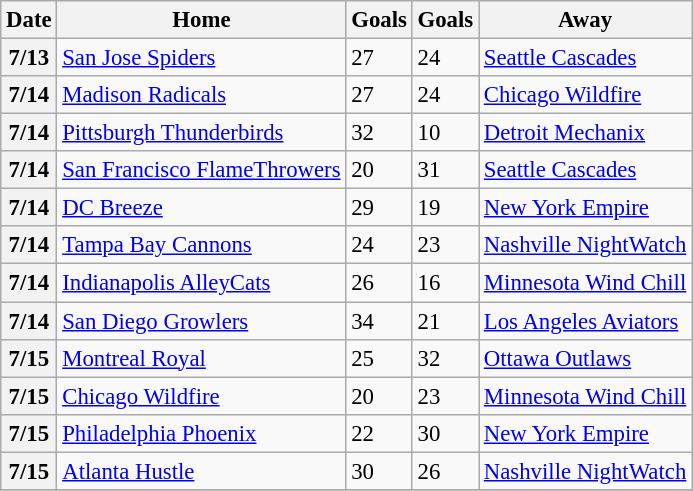<table class="wikitable" style="font-size: 95%;">
<tr>
<th>Date</th>
<th>Home</th>
<th>Goals</th>
<th>Goals</th>
<th>Away</th>
</tr>
<tr>
<th>7/13</th>
<td><a href='#'>San Jose Spiders</a></td>
<td>27</td>
<td>24</td>
<td><a href='#'>Seattle Cascades</a></td>
</tr>
<tr>
<th>7/14</th>
<td><a href='#'>Madison Radicals</a></td>
<td>27</td>
<td>24</td>
<td><a href='#'>Chicago Wildfire</a></td>
</tr>
<tr>
<th>7/14</th>
<td><a href='#'>Pittsburgh Thunderbirds</a></td>
<td>32</td>
<td>10</td>
<td><a href='#'>Detroit Mechanix</a></td>
</tr>
<tr>
<th>7/14</th>
<td><a href='#'>San Francisco FlameThrowers</a></td>
<td>20</td>
<td>31</td>
<td><a href='#'>Seattle Cascades</a></td>
</tr>
<tr>
<th>7/14</th>
<td><a href='#'>DC Breeze</a></td>
<td>29</td>
<td>19</td>
<td><a href='#'>New York Empire</a></td>
</tr>
<tr>
<th>7/14</th>
<td><a href='#'>Tampa Bay Cannons</a></td>
<td>24</td>
<td>23</td>
<td><a href='#'>Nashville NightWatch</a></td>
</tr>
<tr>
<th>7/14</th>
<td><a href='#'>Indianapolis AlleyCats</a></td>
<td>26</td>
<td>16</td>
<td><a href='#'>Minnesota Wind Chill</a></td>
</tr>
<tr>
<th>7/14</th>
<td><a href='#'>San Diego Growlers</a></td>
<td>34</td>
<td>21</td>
<td><a href='#'>Los Angeles Aviators</a></td>
</tr>
<tr>
<th>7/15</th>
<td><a href='#'>Montreal Royal</a></td>
<td>25</td>
<td>32</td>
<td><a href='#'>Ottawa Outlaws</a></td>
</tr>
<tr>
<th>7/15</th>
<td><a href='#'>Chicago Wildfire</a></td>
<td>20</td>
<td>23</td>
<td><a href='#'>Minnesota Wind Chill</a></td>
</tr>
<tr>
<th>7/15</th>
<td><a href='#'>Philadelphia Phoenix</a></td>
<td>22</td>
<td>30</td>
<td><a href='#'>New York Empire</a></td>
</tr>
<tr>
<th>7/15</th>
<td><a href='#'>Atlanta Hustle</a></td>
<td>30</td>
<td>26</td>
<td><a href='#'>Nashville NightWatch</a></td>
</tr>
<tr>
</tr>
</table>
